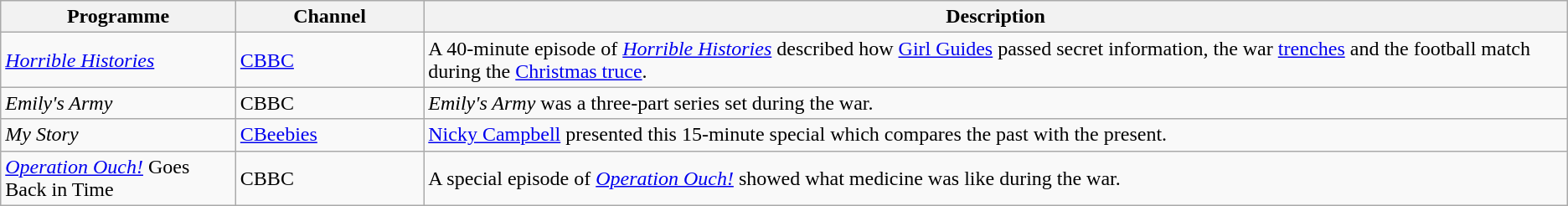<table class="wikitable" vertical-align:top;">
<tr>
<th scope="col" style="width:15%">Programme</th>
<th scope="col" style="width:12%">Channel</th>
<th scope="col">Description</th>
</tr>
<tr>
<td><em><a href='#'>Horrible Histories</a></em></td>
<td><a href='#'>CBBC</a></td>
<td>A 40-minute episode of <em><a href='#'>Horrible Histories</a></em> described how <a href='#'>Girl Guides</a> passed secret information, the war <a href='#'>trenches</a> and the football match during the <a href='#'>Christmas truce</a>.</td>
</tr>
<tr>
<td><em>Emily's Army</em></td>
<td>CBBC</td>
<td><em>Emily's Army</em> was a three-part series set during the war.</td>
</tr>
<tr>
<td><em>My Story</em></td>
<td><a href='#'>CBeebies</a></td>
<td><a href='#'>Nicky Campbell</a> presented this 15-minute special which compares the past with the present.</td>
</tr>
<tr>
<td><em><a href='#'>Operation Ouch!</a></em> Goes Back in Time</td>
<td>CBBC</td>
<td>A special episode of <em><a href='#'>Operation Ouch!</a></em> showed what medicine was like during the war.</td>
</tr>
</table>
